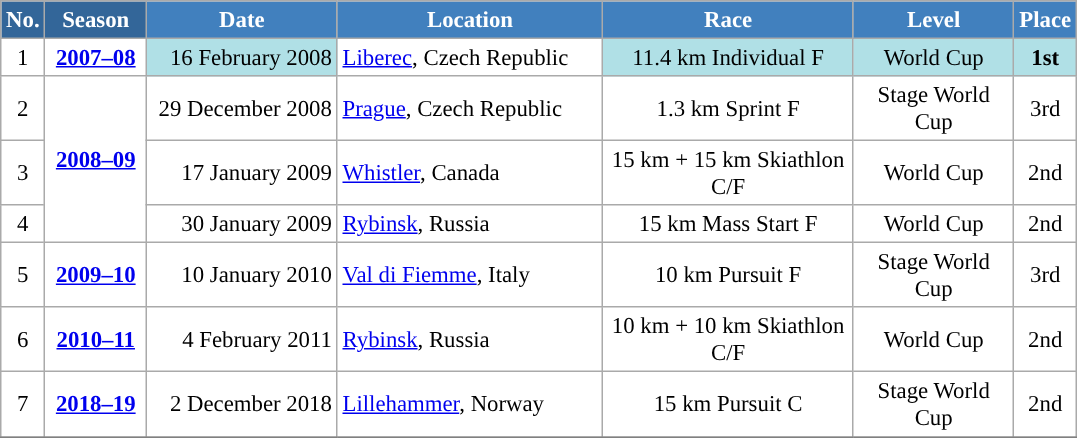<table class="wikitable sortable" style="font-size:95%; text-align:center; border:grey solid 1px; border-collapse:collapse; background:#ffffff;">
<tr style="background:#efefef;">
<th style="background-color:#369; color:white;">No.</th>
<th style="background-color:#369; color:white;">Season</th>
<th style="background-color:#4180be; color:white; width:120px;">Date</th>
<th style="background-color:#4180be; color:white; width:170px;">Location</th>
<th style="background-color:#4180be; color:white; width:160px;">Race</th>
<th style="background-color:#4180be; color:white; width:100px;">Level</th>
<th style="background-color:#4180be; color:white;">Place</th>
</tr>
<tr>
<td align=center>1</td>
<td rowspan=1 align=center><strong><a href='#'>2007–08</a></strong></td>
<td bgcolor="#BOEOE6" align=right>16 February 2008</td>
<td align=left> <a href='#'>Liberec</a>, Czech Republic</td>
<td bgcolor="#BOEOE6">11.4 km Individual F</td>
<td bgcolor="#BOEOE6">World Cup</td>
<td bgcolor="#BOEOE6"><strong>1st</strong></td>
</tr>
<tr>
<td align=center>2</td>
<td rowspan=3 align=center><strong> <a href='#'>2008–09</a> </strong></td>
<td align=right>29 December 2008</td>
<td align=left> <a href='#'>Prague</a>, Czech Republic</td>
<td>1.3 km Sprint F</td>
<td>Stage World Cup</td>
<td>3rd</td>
</tr>
<tr>
<td align=center>3</td>
<td align=right>17 January 2009</td>
<td align=left> <a href='#'>Whistler</a>, Canada</td>
<td>15 km + 15 km Skiathlon C/F</td>
<td>World Cup</td>
<td>2nd</td>
</tr>
<tr>
<td align=center>4</td>
<td align=right>30 January 2009</td>
<td align=left> <a href='#'>Rybinsk</a>, Russia</td>
<td>15 km Mass Start F</td>
<td>World Cup</td>
<td>2nd</td>
</tr>
<tr>
<td align=center>5</td>
<td rowspan=1 align=center><strong> <a href='#'>2009–10</a> </strong></td>
<td align=right>10 January 2010</td>
<td align=left> <a href='#'>Val di Fiemme</a>, Italy</td>
<td>10 km Pursuit F</td>
<td>Stage World Cup</td>
<td>3rd</td>
</tr>
<tr>
<td align=center>6</td>
<td rowspan=1 align=center><strong> <a href='#'>2010–11</a> </strong></td>
<td align=right>4 February 2011</td>
<td align=left> <a href='#'>Rybinsk</a>, Russia</td>
<td>10 km + 10 km Skiathlon C/F</td>
<td>World Cup</td>
<td>2nd</td>
</tr>
<tr>
<td align=center>7</td>
<td rowspan=1 align=center><strong> <a href='#'>2018–19</a> </strong></td>
<td align=right>2 December 2018</td>
<td align=left> <a href='#'>Lillehammer</a>, Norway</td>
<td>15 km Pursuit C</td>
<td>Stage World Cup</td>
<td>2nd</td>
</tr>
<tr>
</tr>
</table>
